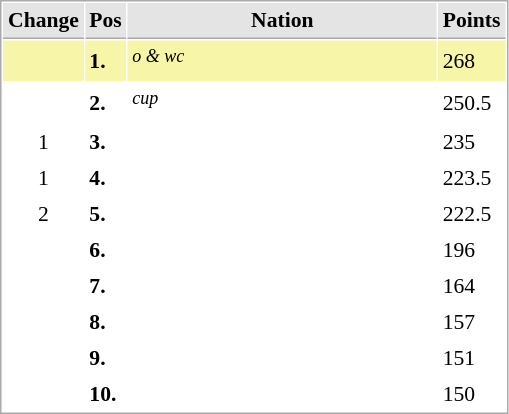<table cellspacing="1" cellpadding="3" style="border:1px solid #aaa; font-size:90%;float: left; margin-left: 1em;">
<tr style="background:#e4e4e4;">
<th style="border-bottom:1px solid #aaa; width:10px;">Change</th>
<th style="border-bottom:1px solid #aaa; width:10px;">Pos</th>
<th style="border-bottom:1px solid #aaa; width:200px;">Nation</th>
<th style="border-bottom:1px solid #aaa; width:30px;">Points</th>
</tr>
<tr style="background:#f7f6a8">
<td style="text-align:center;"></td>
<td><strong>1.</strong></td>
<td> <em><sup>o & wc</sup></em></td>
<td>268</td>
</tr>
<tr>
<td style="text-align:center;"></td>
<td><strong>2.</strong></td>
<td> <em><sup>cup</sup></em></td>
<td>250.5</td>
</tr>
<tr>
<td style="text-align:center;"> 1</td>
<td><strong>3.</strong></td>
<td></td>
<td>235</td>
</tr>
<tr>
<td style="text-align:center;"> 1</td>
<td><strong>4.</strong></td>
<td></td>
<td>223.5</td>
</tr>
<tr>
<td style="text-align:center;"> 2</td>
<td><strong>5.</strong></td>
<td></td>
<td>222.5</td>
</tr>
<tr>
<td style="text-align:center;"></td>
<td><strong>6.</strong></td>
<td></td>
<td>196</td>
</tr>
<tr>
<td style="text-align:center;"></td>
<td><strong>7.</strong></td>
<td></td>
<td>164</td>
</tr>
<tr>
<td style="text-align:center;"></td>
<td><strong>8.</strong></td>
<td></td>
<td>157</td>
</tr>
<tr>
<td style="text-align:center;"></td>
<td><strong>9.</strong></td>
<td></td>
<td>151</td>
</tr>
<tr>
<td style="text-align:center;"></td>
<td><strong>10.</strong></td>
<td></td>
<td>150</td>
</tr>
</table>
